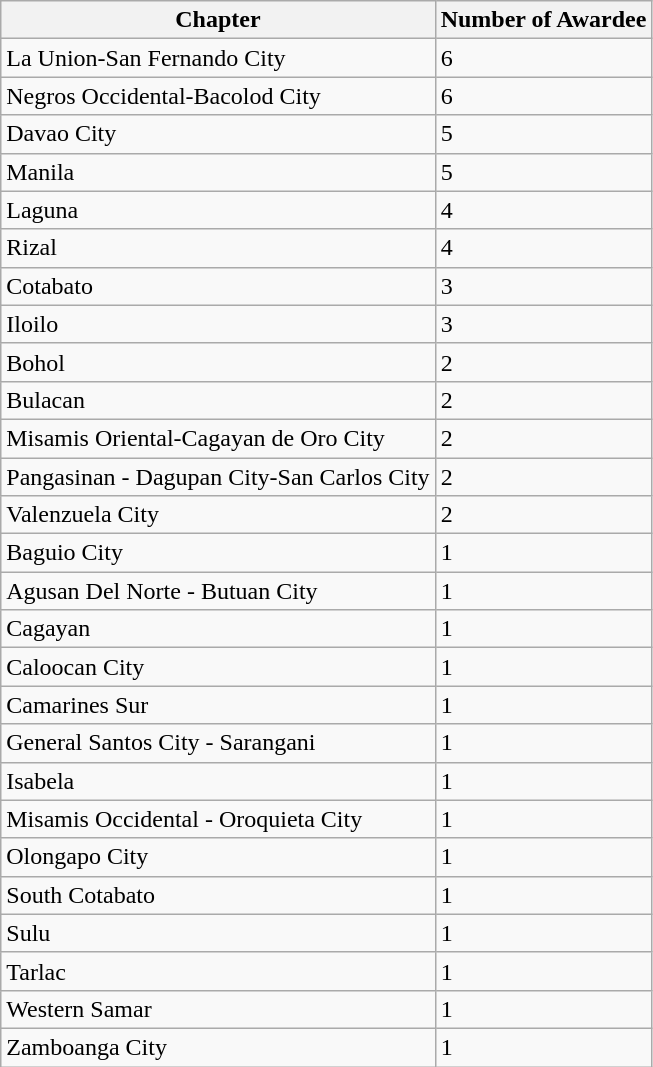<table class="wikitable">
<tr>
<th>Chapter</th>
<th>Number of Awardee</th>
</tr>
<tr>
<td>La Union-San Fernando City</td>
<td>6</td>
</tr>
<tr>
<td>Negros Occidental-Bacolod City</td>
<td>6</td>
</tr>
<tr>
<td>Davao City</td>
<td>5</td>
</tr>
<tr>
<td>Manila</td>
<td>5</td>
</tr>
<tr>
<td>Laguna</td>
<td>4</td>
</tr>
<tr>
<td>Rizal</td>
<td>4</td>
</tr>
<tr>
<td>Cotabato</td>
<td>3</td>
</tr>
<tr>
<td>Iloilo</td>
<td>3</td>
</tr>
<tr>
<td>Bohol</td>
<td>2</td>
</tr>
<tr>
<td>Bulacan</td>
<td>2</td>
</tr>
<tr>
<td>Misamis Oriental-Cagayan de Oro City</td>
<td>2</td>
</tr>
<tr>
<td>Pangasinan - Dagupan City-San Carlos City</td>
<td>2</td>
</tr>
<tr>
<td>Valenzuela City</td>
<td>2</td>
</tr>
<tr>
<td>Baguio City</td>
<td>1</td>
</tr>
<tr>
<td>Agusan Del Norte - Butuan City</td>
<td>1</td>
</tr>
<tr>
<td>Cagayan</td>
<td>1</td>
</tr>
<tr>
<td>Caloocan City</td>
<td>1</td>
</tr>
<tr>
<td>Camarines Sur</td>
<td>1</td>
</tr>
<tr>
<td>General Santos City - Sarangani</td>
<td>1</td>
</tr>
<tr>
<td>Isabela</td>
<td>1</td>
</tr>
<tr>
<td>Misamis Occidental - Oroquieta City</td>
<td>1</td>
</tr>
<tr>
<td>Olongapo City</td>
<td>1</td>
</tr>
<tr>
<td>South Cotabato</td>
<td>1</td>
</tr>
<tr>
<td>Sulu</td>
<td>1</td>
</tr>
<tr>
<td>Tarlac</td>
<td>1</td>
</tr>
<tr>
<td>Western Samar</td>
<td>1</td>
</tr>
<tr>
<td>Zamboanga City</td>
<td>1</td>
</tr>
</table>
